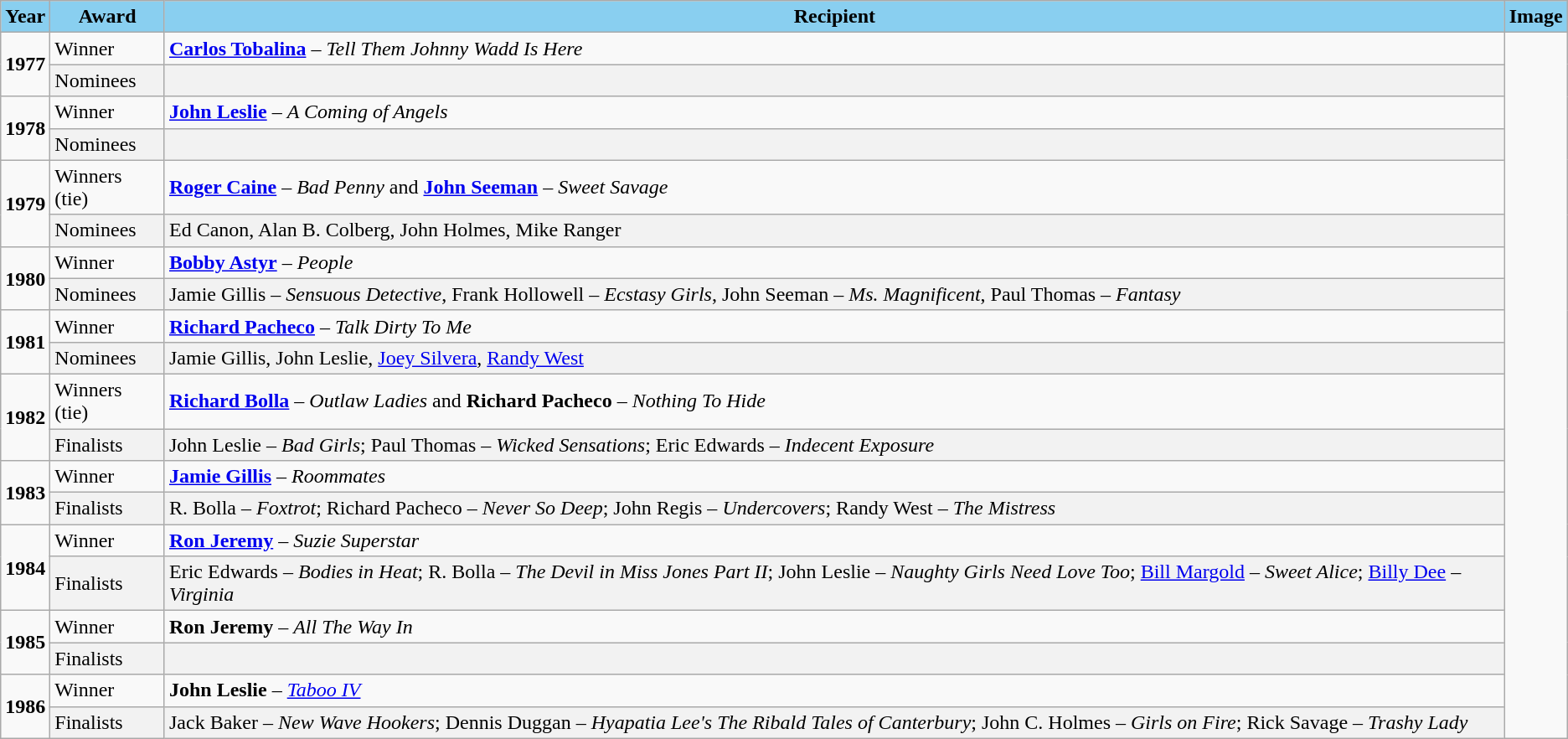<table class="wikitable">
<tr>
<th style="background:#89CFF0">Year</th>
<th style="background:#89CFF0">Award</th>
<th style="background:#89CFF0">Recipient</th>
<th style="background:#89CFF0">Image</th>
</tr>
<tr>
<td rowspan=2><strong>1977</strong></td>
<td>Winner</td>
<td><strong><a href='#'>Carlos Tobalina</a></strong> – <em>Tell Them Johnny Wadd Is Here</em></td>
<td rowspan=20></td>
</tr>
<tr>
<td style="background:#F2F2F2">Nominees</td>
<td style="background:#F2F2F2"></td>
</tr>
<tr>
<td rowspan=2><strong>1978</strong></td>
<td>Winner</td>
<td><strong><a href='#'>John Leslie</a></strong> – <em>A Coming of Angels</em></td>
</tr>
<tr>
<td style="background:#F2F2F2">Nominees</td>
<td style="background:#F2F2F2"></td>
</tr>
<tr>
<td rowspan=2><strong>1979</strong></td>
<td>Winners (tie)</td>
<td><strong><a href='#'>Roger Caine</a></strong> – <em>Bad Penny</em> and <strong><a href='#'>John Seeman</a></strong> – <em>Sweet Savage</em></td>
</tr>
<tr>
<td style="background:#F2F2F2">Nominees</td>
<td style="background:#F2F2F2">Ed Canon, Alan B. Colberg, John Holmes, Mike Ranger</td>
</tr>
<tr>
<td rowspan=2><strong>1980</strong></td>
<td>Winner</td>
<td><strong><a href='#'>Bobby Astyr</a></strong> – <em>People</em></td>
</tr>
<tr>
<td style="background:#F2F2F2">Nominees</td>
<td style="background:#F2F2F2">Jamie Gillis – <em>Sensuous Detective</em>, Frank Hollowell – <em>Ecstasy Girls</em>, John Seeman – <em>Ms. Magnificent</em>, Paul Thomas – <em>Fantasy</em></td>
</tr>
<tr>
<td rowspan=2><strong>1981</strong></td>
<td>Winner</td>
<td><strong><a href='#'>Richard Pacheco</a></strong> – <em>Talk Dirty To Me</em></td>
</tr>
<tr>
<td style="background:#F2F2F2">Nominees</td>
<td style="background:#F2F2F2">Jamie Gillis, John Leslie, <a href='#'>Joey Silvera</a>, <a href='#'>Randy West</a></td>
</tr>
<tr>
<td rowspan=2><strong>1982</strong></td>
<td>Winners (tie)</td>
<td><strong><a href='#'>Richard Bolla</a></strong> – <em>Outlaw Ladies</em> and <strong>Richard Pacheco</strong> – <em>Nothing To Hide</em></td>
</tr>
<tr>
<td style="background:#F2F2F2">Finalists</td>
<td style="background:#F2F2F2">John Leslie – <em>Bad Girls</em>; Paul Thomas – <em>Wicked Sensations</em>; Eric Edwards – <em>Indecent Exposure</em></td>
</tr>
<tr>
<td rowspan=2><strong>1983</strong></td>
<td>Winner</td>
<td><strong><a href='#'>Jamie Gillis</a></strong> – <em>Roommates</em></td>
</tr>
<tr>
<td style="background:#F2F2F2">Finalists</td>
<td style="background:#F2F2F2">R. Bolla – <em>Foxtrot</em>; Richard Pacheco – <em>Never So Deep</em>;  John Regis – <em>Undercovers</em>; Randy West – <em>The Mistress</em></td>
</tr>
<tr>
<td rowspan=2><strong>1984</strong></td>
<td>Winner</td>
<td><strong><a href='#'>Ron Jeremy</a></strong> – <em>Suzie Superstar</em></td>
</tr>
<tr>
<td style="background:#F2F2F2">Finalists</td>
<td style="background:#F2F2F2">Eric Edwards – <em>Bodies in Heat</em>; R. Bolla – <em>The Devil in Miss Jones Part II</em>; John Leslie – <em>Naughty Girls Need Love Too</em>; <a href='#'>Bill Margold</a> – <em>Sweet Alice</em>; <a href='#'>Billy Dee</a> – <em>Virginia</em></td>
</tr>
<tr>
<td rowspan=2><strong>1985</strong></td>
<td>Winner</td>
<td><strong>Ron Jeremy</strong> – <em>All The Way In</em></td>
</tr>
<tr>
<td style="background:#F2F2F2">Finalists</td>
<td style="background:#F2F2F2"></td>
</tr>
<tr>
<td rowspan=2><strong>1986</strong></td>
<td>Winner</td>
<td><strong>John Leslie</strong> – <em><a href='#'>Taboo IV</a></em></td>
</tr>
<tr>
<td style="background:#F2F2F2">Finalists</td>
<td style="background:#F2F2F2">Jack Baker – <em>New Wave Hookers</em>; Dennis Duggan – <em>Hyapatia Lee's The Ribald Tales of Canterbury</em>; John C. Holmes – <em>Girls on Fire</em>; Rick Savage – <em>Trashy Lady</em></td>
</tr>
</table>
